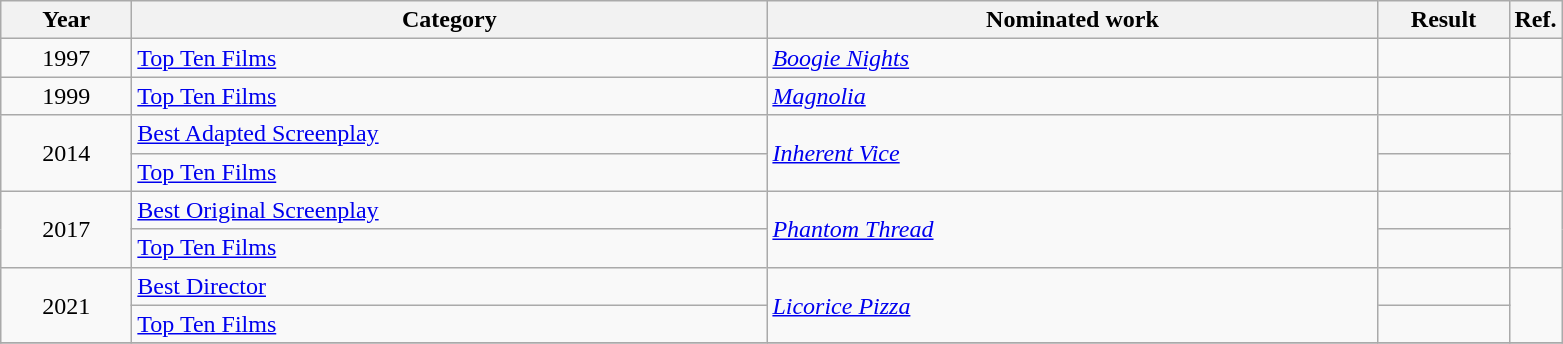<table class=wikitable>
<tr>
<th scope="col" style="width:5em;">Year</th>
<th scope="col" style="width:26em;">Category</th>
<th scope="col" style="width:25em;">Nominated work</th>
<th scope="col" style="width:5em;">Result</th>
<th>Ref.</th>
</tr>
<tr>
<td style="text-align:center;">1997</td>
<td><a href='#'>Top Ten Films</a></td>
<td><em><a href='#'>Boogie Nights</a></em></td>
<td></td>
<td></td>
</tr>
<tr>
<td style="text-align:center;">1999</td>
<td><a href='#'>Top Ten Films</a></td>
<td><em><a href='#'>Magnolia</a></em></td>
<td></td>
<td></td>
</tr>
<tr>
<td style="text-align:center;" rowspan="2">2014</td>
<td><a href='#'>Best Adapted Screenplay</a></td>
<td rowspan="2"><em><a href='#'>Inherent Vice</a></em></td>
<td></td>
<td rowspan="2"></td>
</tr>
<tr>
<td><a href='#'>Top Ten Films</a></td>
<td></td>
</tr>
<tr>
<td style="text-align:center;" rowspan="2">2017</td>
<td><a href='#'>Best Original Screenplay</a></td>
<td rowspan="2"><em><a href='#'>Phantom Thread</a></em></td>
<td></td>
<td rowspan="2"></td>
</tr>
<tr>
<td><a href='#'>Top Ten Films</a></td>
<td></td>
</tr>
<tr>
<td style="text-align:center;" rowspan="2">2021</td>
<td><a href='#'>Best Director</a></td>
<td rowspan="2"><em><a href='#'>Licorice Pizza</a></em></td>
<td></td>
<td rowspan="2"></td>
</tr>
<tr>
<td><a href='#'>Top Ten Films</a></td>
<td></td>
</tr>
<tr>
</tr>
</table>
